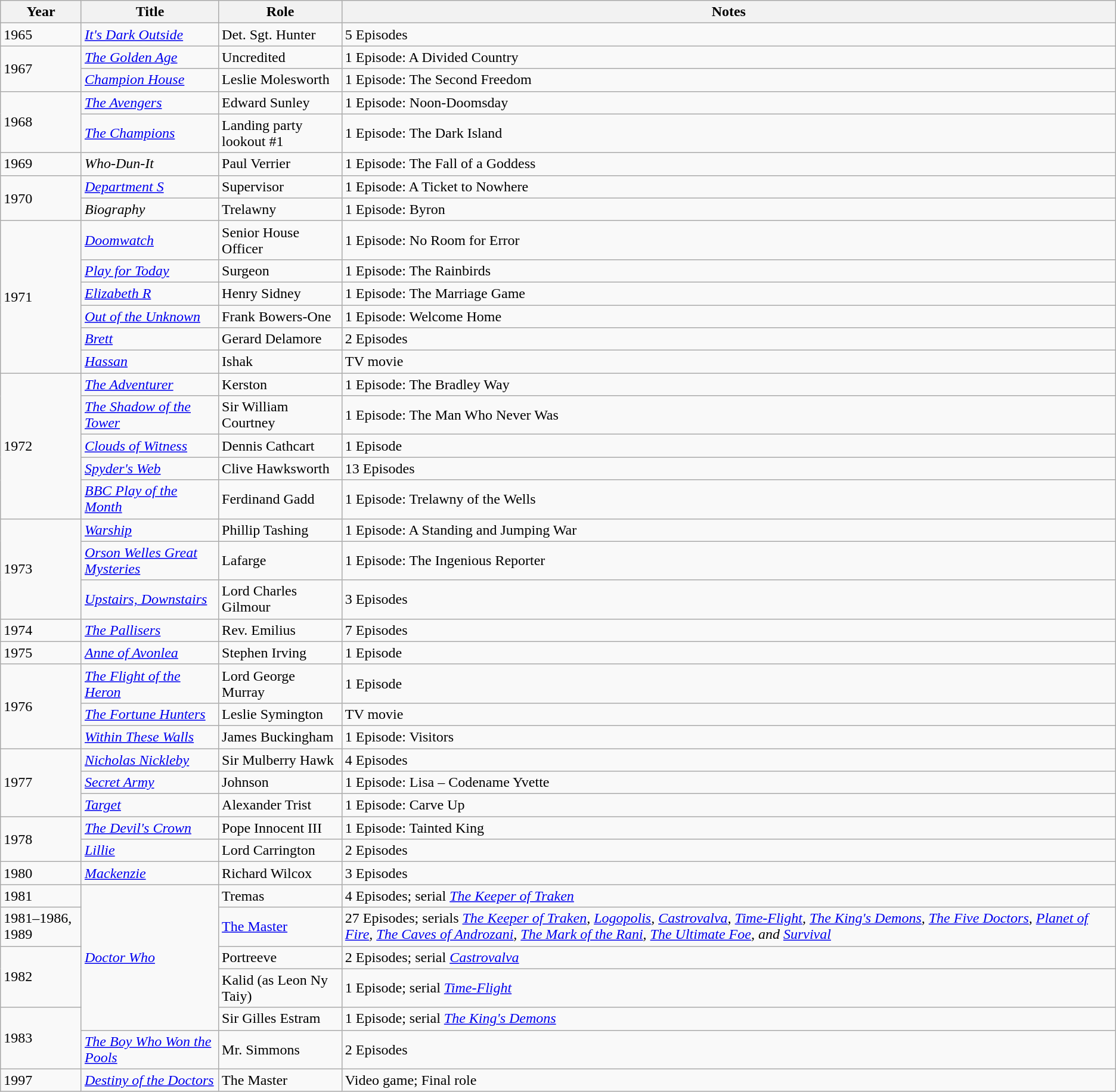<table class="wikitable sortable">
<tr>
<th>Year</th>
<th>Title</th>
<th>Role</th>
<th>Notes</th>
</tr>
<tr>
<td>1965</td>
<td><em><a href='#'>It's Dark Outside</a></em></td>
<td>Det. Sgt. Hunter</td>
<td>5 Episodes</td>
</tr>
<tr>
<td rowspan=2>1967</td>
<td><em><a href='#'>The Golden Age</a></em></td>
<td>Uncredited</td>
<td>1 Episode: A Divided Country</td>
</tr>
<tr>
<td><em><a href='#'>Champion House</a></em></td>
<td>Leslie Molesworth</td>
<td>1 Episode: The Second Freedom</td>
</tr>
<tr>
<td rowspan=2>1968</td>
<td><em><a href='#'>The Avengers</a></em></td>
<td>Edward Sunley</td>
<td>1 Episode: Noon-Doomsday</td>
</tr>
<tr>
<td><em><a href='#'>The Champions</a></em></td>
<td>Landing party lookout #1</td>
<td>1 Episode: The Dark Island</td>
</tr>
<tr>
<td>1969</td>
<td><em>Who-Dun-It</em></td>
<td>Paul Verrier</td>
<td>1 Episode: The Fall of a Goddess</td>
</tr>
<tr>
<td rowspan=2>1970</td>
<td><em><a href='#'>Department S</a></em></td>
<td>Supervisor</td>
<td>1 Episode: A Ticket to Nowhere</td>
</tr>
<tr>
<td><em>Biography</em></td>
<td>Trelawny</td>
<td>1 Episode: Byron</td>
</tr>
<tr>
<td rowspan=6>1971</td>
<td><em><a href='#'>Doomwatch</a></em></td>
<td>Senior House Officer</td>
<td>1 Episode: No Room for Error</td>
</tr>
<tr>
<td><em><a href='#'>Play for Today</a></em></td>
<td>Surgeon</td>
<td>1 Episode: The Rainbirds</td>
</tr>
<tr>
<td><em><a href='#'>Elizabeth R</a></em></td>
<td>Henry Sidney</td>
<td>1 Episode: The Marriage Game</td>
</tr>
<tr>
<td><em><a href='#'>Out of the Unknown</a></em></td>
<td>Frank Bowers-One</td>
<td>1 Episode: Welcome Home</td>
</tr>
<tr>
<td><a href='#'><em>Brett</em></a></td>
<td>Gerard Delamore</td>
<td>2 Episodes</td>
</tr>
<tr>
<td><em><a href='#'>Hassan</a></em></td>
<td>Ishak</td>
<td>TV movie</td>
</tr>
<tr>
<td rowspan=5>1972</td>
<td><em><a href='#'>The Adventurer</a></em></td>
<td>Kerston</td>
<td>1 Episode: The Bradley Way</td>
</tr>
<tr>
<td><em><a href='#'>The Shadow of the Tower</a></em></td>
<td>Sir William Courtney</td>
<td>1 Episode: The Man Who Never Was</td>
</tr>
<tr>
<td><em><a href='#'>Clouds of Witness</a></em></td>
<td>Dennis Cathcart</td>
<td>1 Episode</td>
</tr>
<tr>
<td><em><a href='#'>Spyder's Web</a></em></td>
<td>Clive Hawksworth</td>
<td>13 Episodes</td>
</tr>
<tr>
<td><em><a href='#'>BBC Play of the Month</a></em></td>
<td>Ferdinand Gadd</td>
<td>1 Episode: Trelawny of the Wells</td>
</tr>
<tr>
<td rowspan=3>1973</td>
<td><em><a href='#'>Warship</a></em></td>
<td>Phillip Tashing</td>
<td>1 Episode: A Standing and Jumping War</td>
</tr>
<tr>
<td><em><a href='#'>Orson Welles Great Mysteries</a></em></td>
<td>Lafarge</td>
<td>1 Episode: The Ingenious Reporter</td>
</tr>
<tr>
<td><em><a href='#'>Upstairs, Downstairs</a></em></td>
<td>Lord Charles Gilmour</td>
<td>3 Episodes</td>
</tr>
<tr>
<td>1974</td>
<td><em><a href='#'>The Pallisers</a></em></td>
<td>Rev. Emilius</td>
<td>7 Episodes</td>
</tr>
<tr>
<td>1975</td>
<td><em><a href='#'>Anne of Avonlea</a></em></td>
<td>Stephen Irving</td>
<td>1 Episode</td>
</tr>
<tr>
<td rowspan=3>1976</td>
<td><em><a href='#'>The Flight of the Heron</a></em></td>
<td>Lord George Murray</td>
<td>1 Episode</td>
</tr>
<tr>
<td><em><a href='#'>The Fortune Hunters</a></em></td>
<td>Leslie Symington</td>
<td>TV movie</td>
</tr>
<tr>
<td><em><a href='#'>Within These Walls</a></em></td>
<td>James Buckingham</td>
<td>1 Episode: Visitors</td>
</tr>
<tr>
<td rowspan=3>1977</td>
<td><em><a href='#'>Nicholas Nickleby</a></em></td>
<td>Sir Mulberry Hawk</td>
<td>4 Episodes</td>
</tr>
<tr>
<td><em><a href='#'>Secret Army</a></em></td>
<td>Johnson</td>
<td>1 Episode: Lisa – Codename Yvette</td>
</tr>
<tr>
<td><em><a href='#'>Target</a></em></td>
<td>Alexander Trist</td>
<td>1 Episode: Carve Up</td>
</tr>
<tr>
<td rowspan=2>1978</td>
<td><em><a href='#'>The Devil's Crown</a></em></td>
<td>Pope Innocent III</td>
<td>1 Episode: Tainted King</td>
</tr>
<tr>
<td><em><a href='#'>Lillie</a></em></td>
<td>Lord Carrington</td>
<td>2 Episodes</td>
</tr>
<tr>
<td>1980</td>
<td><em><a href='#'>Mackenzie</a></em></td>
<td>Richard Wilcox</td>
<td>3 Episodes</td>
</tr>
<tr>
<td>1981</td>
<td rowspan="5"><em><a href='#'>Doctor Who</a></em></td>
<td>Tremas</td>
<td>4 Episodes; serial <em><a href='#'>The Keeper of Traken</a></em></td>
</tr>
<tr>
<td>1981–1986, 1989</td>
<td><a href='#'>The Master</a></td>
<td>27 Episodes; serials <em><a href='#'>The Keeper of Traken</a>, <a href='#'>Logopolis</a>, <a href='#'>Castrovalva</a>, <a href='#'>Time-Flight</a>, <a href='#'>The King's Demons</a>, <a href='#'>The Five Doctors</a>, <a href='#'>Planet of Fire</a>, <a href='#'>The Caves of Androzani</a>, <a href='#'>The Mark of the Rani</a>, <a href='#'>The Ultimate Foe</a>, and <a href='#'>Survival</a></em></td>
</tr>
<tr>
<td rowspan="2">1982</td>
<td>Portreeve</td>
<td>2 Episodes; serial <a href='#'><em>Castrovalva</em></a></td>
</tr>
<tr>
<td>Kalid (as Leon Ny Taiy)</td>
<td>1 Episode; serial <em><a href='#'>Time-Flight</a></em></td>
</tr>
<tr>
<td rowspan="2">1983</td>
<td>Sir Gilles Estram</td>
<td>1 Episode; serial <em><a href='#'>The King's Demons</a></em></td>
</tr>
<tr>
<td><em><a href='#'>The Boy Who Won the Pools</a></em></td>
<td>Mr. Simmons</td>
<td>2 Episodes</td>
</tr>
<tr>
<td>1997</td>
<td><em><a href='#'>Destiny of the Doctors</a></em></td>
<td>The Master</td>
<td>Video game; Final role</td>
</tr>
</table>
